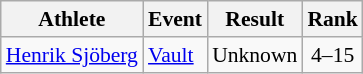<table class="wikitable" style="font-size:90%">
<tr>
<th>Athlete</th>
<th>Event</th>
<th>Result</th>
<th>Rank</th>
</tr>
<tr>
<td><a href='#'>Henrik Sjöberg</a></td>
<td><a href='#'>Vault</a></td>
<td align="center">Unknown</td>
<td align="center">4–15</td>
</tr>
</table>
